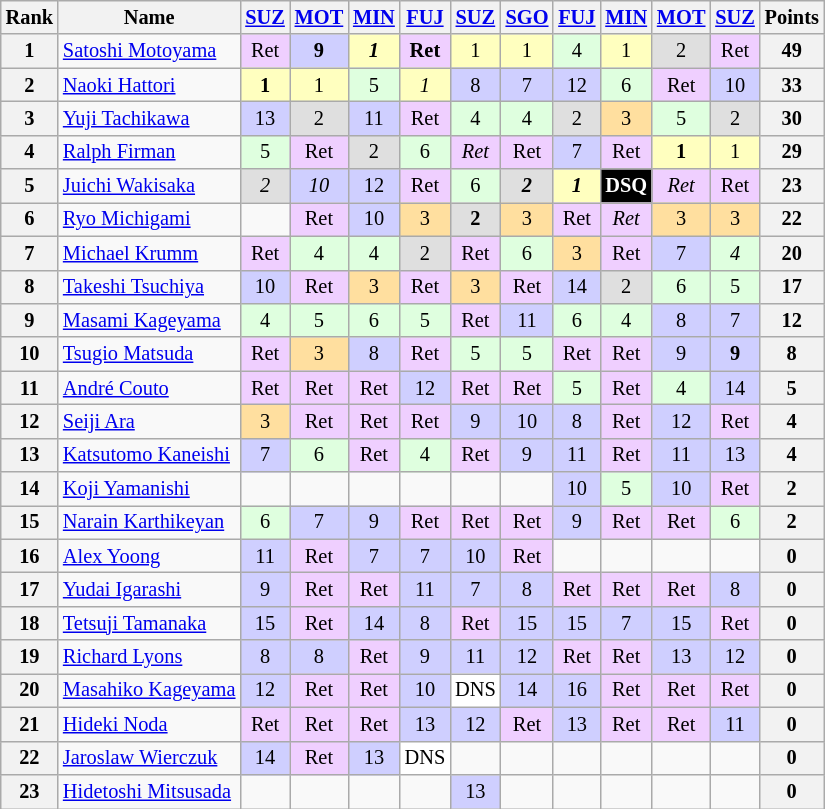<table class="wikitable" style="font-size: 85%; text-align:center">
<tr>
<th>Rank</th>
<th>Name</th>
<th><a href='#'>SUZ</a></th>
<th><a href='#'>MOT</a></th>
<th><a href='#'>MIN</a></th>
<th><a href='#'>FUJ</a></th>
<th><a href='#'>SUZ</a></th>
<th><a href='#'>SGO</a></th>
<th><a href='#'>FUJ</a></th>
<th><a href='#'>MIN</a></th>
<th><a href='#'>MOT</a></th>
<th><a href='#'>SUZ</a></th>
<th>Points</th>
</tr>
<tr>
<th>1</th>
<td align="left"> <a href='#'>Satoshi Motoyama</a></td>
<td style="background:#EFCFFF;">Ret</td>
<td style="background:#CFCFFF;"><strong>9</strong></td>
<td style="background:#FFFFBF;"><strong><em>1</em></strong></td>
<td style="background:#EFCFFF;"><strong>Ret</strong></td>
<td style="background:#FFFFBF;">1</td>
<td style="background:#FFFFBF;">1</td>
<td style="background:#DFFFDF;">4</td>
<td style="background:#FFFFBF;">1</td>
<td style="background:#DFDFDF;">2</td>
<td style="background:#EFCFFF;">Ret</td>
<th>49</th>
</tr>
<tr>
<th>2</th>
<td align="left"> <a href='#'>Naoki Hattori</a></td>
<td style="background:#FFFFBF;"><strong>1</strong></td>
<td style="background:#FFFFBF;">1</td>
<td style="background:#DFFFDF;">5</td>
<td style="background:#FFFFBF;"><em>1</em></td>
<td style="background:#CFCFFF;">8</td>
<td style="background:#CFCFFF;">7</td>
<td style="background:#CFCFFF;">12</td>
<td style="background:#DFFFDF;">6</td>
<td style="background:#EFCFFF;">Ret</td>
<td style="background:#CFCFFF;">10</td>
<th>33</th>
</tr>
<tr>
<th>3</th>
<td align="left"> <a href='#'>Yuji Tachikawa</a></td>
<td style="background:#CFCFFF;">13</td>
<td style="background:#DFDFDF;">2</td>
<td style="background:#CFCFFF;">11</td>
<td style="background:#EFCFFF;">Ret</td>
<td style="background:#DFFFDF;">4</td>
<td style="background:#DFFFDF;">4</td>
<td style="background:#DFDFDF;">2</td>
<td style="background:#FFDF9F;">3</td>
<td style="background:#DFFFDF;">5</td>
<td style="background:#DFDFDF;">2</td>
<th>30</th>
</tr>
<tr>
<th>4</th>
<td align="left"> <a href='#'>Ralph Firman</a></td>
<td style="background:#DFFFDF;">5</td>
<td style="background:#EFCFFF;">Ret</td>
<td style="background:#DFDFDF;">2</td>
<td style="background:#DFFFDF;">6</td>
<td style="background:#EFCFFF;"><em>Ret</em></td>
<td style="background:#EFCFFF;">Ret</td>
<td style="background:#CFCFFF;">7</td>
<td style="background:#EFCFFF;">Ret</td>
<td style="background:#FFFFBF;"><strong>1</strong></td>
<td style="background:#FFFFBF;">1</td>
<th>29</th>
</tr>
<tr>
<th>5</th>
<td align="left"> <a href='#'>Juichi Wakisaka</a></td>
<td style="background:#DFDFDF;"><em>2</em></td>
<td style="background:#CFCFFF;"><em>10</em></td>
<td style="background:#CFCFFF;">12</td>
<td style="background:#EFCFFF;">Ret</td>
<td style="background:#DFFFDF;">6</td>
<td style="background:#DFDFDF;"><strong><em>2</em></strong></td>
<td style="background:#FFFFBF;"><strong><em>1</em></strong></td>
<td style="background:black; color:white;"><strong>DSQ</strong></td>
<td style="background:#EFCFFF;"><em>Ret</em></td>
<td style="background:#EFCFFF;">Ret</td>
<th>23</th>
</tr>
<tr>
<th>6</th>
<td align="left"> <a href='#'>Ryo Michigami</a></td>
<td></td>
<td style="background:#EFCFFF;">Ret</td>
<td style="background:#CFCFFF;">10</td>
<td style="background:#FFDF9F;">3</td>
<td style="background:#DFDFDF;"><strong>2</strong></td>
<td style="background:#FFDF9F;">3</td>
<td style="background:#EFCFFF;">Ret</td>
<td style="background:#EFCFFF;"><em>Ret</em></td>
<td style="background:#FFDF9F;">3</td>
<td style="background:#FFDF9F;">3</td>
<th>22</th>
</tr>
<tr>
<th>7</th>
<td align="left"> <a href='#'>Michael Krumm</a></td>
<td style="background:#EFCFFF;">Ret</td>
<td style="background:#DFFFDF;">4</td>
<td style="background:#DFFFDF;">4</td>
<td style="background:#DFDFDF;">2</td>
<td style="background:#EFCFFF;">Ret</td>
<td style="background:#DFFFDF;">6</td>
<td style="background:#FFDF9F;">3</td>
<td style="background:#EFCFFF;">Ret</td>
<td style="background:#CFCFFF;">7</td>
<td style="background:#DFFFDF;"><em>4</em></td>
<th>20</th>
</tr>
<tr>
<th>8</th>
<td align="left"> <a href='#'>Takeshi Tsuchiya</a></td>
<td style="background:#CFCFFF;">10</td>
<td style="background:#EFCFFF;">Ret</td>
<td style="background:#FFDF9F;">3</td>
<td style="background:#EFCFFF;">Ret</td>
<td style="background:#FFDF9F;">3</td>
<td style="background:#EFCFFF;">Ret</td>
<td style="background:#CFCFFF;">14</td>
<td style="background:#DFDFDF;">2</td>
<td style="background:#DFFFDF;">6</td>
<td style="background:#DFFFDF;">5</td>
<th>17</th>
</tr>
<tr>
<th>9</th>
<td align="left"> <a href='#'>Masami Kageyama</a></td>
<td style="background:#DFFFDF;">4</td>
<td style="background:#DFFFDF;">5</td>
<td style="background:#DFFFDF;">6</td>
<td style="background:#DFFFDF;">5</td>
<td style="background:#EFCFFF;">Ret</td>
<td style="background:#CFCFFF;">11</td>
<td style="background:#DFFFDF;">6</td>
<td style="background:#DFFFDF;">4</td>
<td style="background:#CFCFFF;">8</td>
<td style="background:#CFCFFF;">7</td>
<th>12</th>
</tr>
<tr>
<th>10</th>
<td align="left"> <a href='#'>Tsugio Matsuda</a></td>
<td style="background:#EFCFFF;">Ret</td>
<td style="background:#FFDF9F;">3</td>
<td style="background:#CFCFFF;">8</td>
<td style="background:#EFCFFF;">Ret</td>
<td style="background:#DFFFDF;">5</td>
<td style="background:#DFFFDF;">5</td>
<td style="background:#EFCFFF;">Ret</td>
<td style="background:#EFCFFF;">Ret</td>
<td style="background:#CFCFFF;">9</td>
<td style="background:#CFCFFF;"><strong>9</strong></td>
<th>8</th>
</tr>
<tr>
<th>11</th>
<td align="left"> <a href='#'>André Couto</a></td>
<td style="background:#EFCFFF;">Ret</td>
<td style="background:#EFCFFF;">Ret</td>
<td style="background:#EFCFFF;">Ret</td>
<td style="background:#CFCFFF;">12</td>
<td style="background:#EFCFFF;">Ret</td>
<td style="background:#EFCFFF;">Ret</td>
<td style="background:#DFFFDF;">5</td>
<td style="background:#EFCFFF;">Ret</td>
<td style="background:#DFFFDF;">4</td>
<td style="background:#CFCFFF;">14</td>
<th>5</th>
</tr>
<tr>
<th>12</th>
<td align="left"> <a href='#'>Seiji Ara</a></td>
<td style="background:#FFDF9F;">3</td>
<td style="background:#EFCFFF;">Ret</td>
<td style="background:#EFCFFF;">Ret</td>
<td style="background:#EFCFFF;">Ret</td>
<td style="background:#CFCFFF;">9</td>
<td style="background:#CFCFFF;">10</td>
<td style="background:#CFCFFF;">8</td>
<td style="background:#EFCFFF;">Ret</td>
<td style="background:#CFCFFF;">12</td>
<td style="background:#EFCFFF;">Ret</td>
<th>4</th>
</tr>
<tr>
<th>13</th>
<td align="left"> <a href='#'>Katsutomo Kaneishi</a></td>
<td style="background:#CFCFFF;">7</td>
<td style="background:#DFFFDF;">6</td>
<td style="background:#EFCFFF;">Ret</td>
<td style="background:#DFFFDF;">4</td>
<td style="background:#EFCFFF;">Ret</td>
<td style="background:#CFCFFF;">9</td>
<td style="background:#CFCFFF;">11</td>
<td style="background:#EFCFFF;">Ret</td>
<td style="background:#CFCFFF;">11</td>
<td style="background:#CFCFFF;">13</td>
<th>4</th>
</tr>
<tr>
<th>14</th>
<td align="left"> <a href='#'>Koji Yamanishi</a></td>
<td></td>
<td></td>
<td></td>
<td></td>
<td></td>
<td></td>
<td style="background:#CFCFFF;">10</td>
<td style="background:#DFFFDF;">5</td>
<td style="background:#CFCFFF;">10</td>
<td style="background:#EFCFFF;">Ret</td>
<th>2</th>
</tr>
<tr>
<th>15</th>
<td align="left"> <a href='#'>Narain Karthikeyan</a></td>
<td style="background:#DFFFDF;">6</td>
<td style="background:#CFCFFF;">7</td>
<td style="background:#CFCFFF;">9</td>
<td style="background:#EFCFFF;">Ret</td>
<td style="background:#EFCFFF;">Ret</td>
<td style="background:#EFCFFF;">Ret</td>
<td style="background:#CFCFFF;">9</td>
<td style="background:#EFCFFF;">Ret</td>
<td style="background:#EFCFFF;">Ret</td>
<td style="background:#DFFFDF;">6</td>
<th>2</th>
</tr>
<tr>
<th>16</th>
<td align="left"> <a href='#'>Alex Yoong</a></td>
<td style="background:#CFCFFF;">11</td>
<td style="background:#EFCFFF;">Ret</td>
<td style="background:#CFCFFF;">7</td>
<td style="background:#CFCFFF;">7</td>
<td style="background:#CFCFFF;">10</td>
<td style="background:#EFCFFF;">Ret</td>
<td></td>
<td></td>
<td></td>
<td></td>
<th>0</th>
</tr>
<tr>
<th>17</th>
<td align="left"> <a href='#'>Yudai Igarashi</a></td>
<td style="background:#CFCFFF;">9</td>
<td style="background:#EFCFFF;">Ret</td>
<td style="background:#EFCFFF;">Ret</td>
<td style="background:#CFCFFF;">11</td>
<td style="background:#CFCFFF;">7</td>
<td style="background:#CFCFFF;">8</td>
<td style="background:#EFCFFF;">Ret</td>
<td style="background:#EFCFFF;">Ret</td>
<td style="background:#EFCFFF;">Ret</td>
<td style="background:#CFCFFF;">8</td>
<th>0</th>
</tr>
<tr>
<th>18</th>
<td align="left"> <a href='#'>Tetsuji Tamanaka</a></td>
<td style="background:#CFCFFF;">15</td>
<td style="background:#EFCFFF;">Ret</td>
<td style="background:#CFCFFF;">14</td>
<td style="background:#CFCFFF;">8</td>
<td style="background:#EFCFFF;">Ret</td>
<td style="background:#CFCFFF;">15</td>
<td style="background:#CFCFFF;">15</td>
<td style="background:#CFCFFF;">7</td>
<td style="background:#CFCFFF;">15</td>
<td style="background:#EFCFFF;">Ret</td>
<th>0</th>
</tr>
<tr>
<th>19</th>
<td align="left"> <a href='#'>Richard Lyons</a></td>
<td style="background:#CFCFFF;">8</td>
<td style="background:#CFCFFF;">8</td>
<td style="background:#EFCFFF;">Ret</td>
<td style="background:#CFCFFF;">9</td>
<td style="background:#CFCFFF;">11</td>
<td style="background:#CFCFFF;">12</td>
<td style="background:#EFCFFF;">Ret</td>
<td style="background:#EFCFFF;">Ret</td>
<td style="background:#CFCFFF;">13</td>
<td style="background:#CFCFFF;">12</td>
<th>0</th>
</tr>
<tr>
<th>20</th>
<td align="left"> <a href='#'>Masahiko Kageyama</a></td>
<td style="background:#CFCFFF;">12</td>
<td style="background:#EFCFFF;">Ret</td>
<td style="background:#EFCFFF;">Ret</td>
<td style="background:#CFCFFF;">10</td>
<td style="background:#FFFFFF;">DNS</td>
<td style="background:#CFCFFF;">14</td>
<td style="background:#CFCFFF;">16</td>
<td style="background:#EFCFFF;">Ret</td>
<td style="background:#EFCFFF;">Ret</td>
<td style="background:#EFCFFF;">Ret</td>
<th>0</th>
</tr>
<tr>
<th>21</th>
<td align="left"> <a href='#'>Hideki Noda</a></td>
<td style="background:#EFCFFF;">Ret</td>
<td style="background:#EFCFFF;">Ret</td>
<td style="background:#EFCFFF;">Ret</td>
<td style="background:#CFCFFF;">13</td>
<td style="background:#CFCFFF;">12</td>
<td style="background:#EFCFFF;">Ret</td>
<td style="background:#CFCFFF;">13</td>
<td style="background:#EFCFFF;">Ret</td>
<td style="background:#EFCFFF;">Ret</td>
<td style="background:#CFCFFF;">11</td>
<th>0</th>
</tr>
<tr>
<th>22</th>
<td align="left"> <a href='#'>Jaroslaw Wierczuk</a></td>
<td style="background:#CFCFFF;">14</td>
<td style="background:#EFCFFF;">Ret</td>
<td style="background:#CFCFFF;">13</td>
<td style="background:#FFFFFF;">DNS</td>
<td></td>
<td></td>
<td></td>
<td></td>
<td></td>
<td></td>
<th>0</th>
</tr>
<tr>
<th>23</th>
<td align="left"> <a href='#'>Hidetoshi Mitsusada</a></td>
<td></td>
<td></td>
<td></td>
<td></td>
<td style="background:#CFCFFF;">13</td>
<td></td>
<td></td>
<td></td>
<td></td>
<td></td>
<th>0</th>
</tr>
</table>
